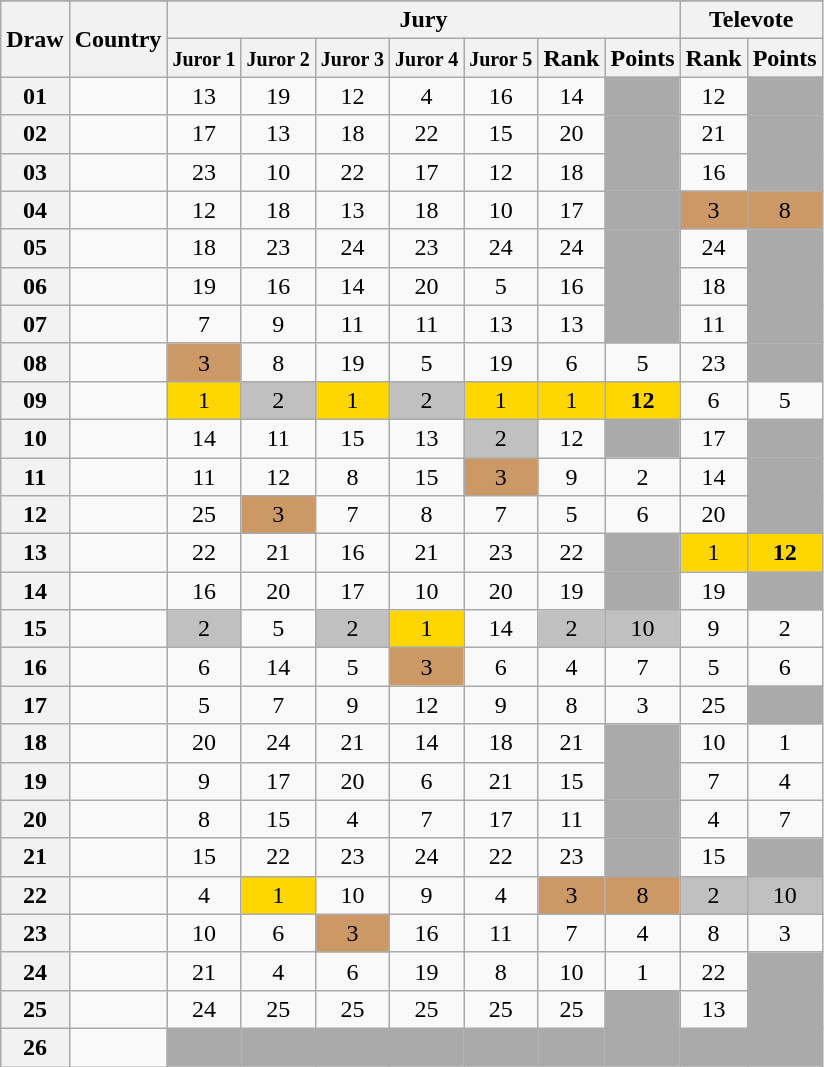<table class="sortable wikitable collapsible plainrowheaders" style="text-align:center;">
<tr>
</tr>
<tr>
<th scope="col" rowspan="2">Draw</th>
<th scope="col" rowspan="2">Country</th>
<th scope="col" colspan="7">Jury</th>
<th scope="col" colspan="2">Televote</th>
</tr>
<tr>
<th scope="col"><small>Juror 1</small></th>
<th scope="col"><small>Juror 2</small></th>
<th scope="col"><small>Juror 3</small></th>
<th scope="col"><small>Juror 4</small></th>
<th scope="col"><small>Juror 5</small></th>
<th scope="col">Rank</th>
<th scope="col">Points</th>
<th scope="col">Rank</th>
<th scope="col">Points</th>
</tr>
<tr>
<th scope="row" style="text-align:center;">01</th>
<td style="text-align:left;"></td>
<td>13</td>
<td>19</td>
<td>12</td>
<td>4</td>
<td>16</td>
<td>14</td>
<td style="background:#AAAAAA;"></td>
<td>12</td>
<td style="background:#AAAAAA;"></td>
</tr>
<tr>
<th scope="row" style="text-align:center;">02</th>
<td style="text-align:left;"></td>
<td>17</td>
<td>13</td>
<td>18</td>
<td>22</td>
<td>15</td>
<td>20</td>
<td style="background:#AAAAAA;"></td>
<td>21</td>
<td style="background:#AAAAAA;"></td>
</tr>
<tr>
<th scope="row" style="text-align:center;">03</th>
<td style="text-align:left;"></td>
<td>23</td>
<td>10</td>
<td>22</td>
<td>17</td>
<td>12</td>
<td>18</td>
<td style="background:#AAAAAA;"></td>
<td>16</td>
<td style="background:#AAAAAA;"></td>
</tr>
<tr>
<th scope="row" style="text-align:center;">04</th>
<td style="text-align:left;"></td>
<td>12</td>
<td>18</td>
<td>13</td>
<td>18</td>
<td>10</td>
<td>17</td>
<td style="background:#AAAAAA;"></td>
<td style="background:#CC9966;">3</td>
<td style="background:#CC9966;">8</td>
</tr>
<tr>
<th scope="row" style="text-align:center;">05</th>
<td style="text-align:left;"></td>
<td>18</td>
<td>23</td>
<td>24</td>
<td>23</td>
<td>24</td>
<td>24</td>
<td style="background:#AAAAAA;"></td>
<td>24</td>
<td style="background:#AAAAAA;"></td>
</tr>
<tr>
<th scope="row" style="text-align:center;">06</th>
<td style="text-align:left;"></td>
<td>19</td>
<td>16</td>
<td>14</td>
<td>20</td>
<td>5</td>
<td>16</td>
<td style="background:#AAAAAA;"></td>
<td>18</td>
<td style="background:#AAAAAA;"></td>
</tr>
<tr>
<th scope="row" style="text-align:center;">07</th>
<td style="text-align:left;"></td>
<td>7</td>
<td>9</td>
<td>11</td>
<td>11</td>
<td>13</td>
<td>13</td>
<td style="background:#AAAAAA;"></td>
<td>11</td>
<td style="background:#AAAAAA;"></td>
</tr>
<tr>
<th scope="row" style="text-align:center;">08</th>
<td style="text-align:left;"></td>
<td style="background:#CC9966;">3</td>
<td>8</td>
<td>19</td>
<td>5</td>
<td>19</td>
<td>6</td>
<td>5</td>
<td>23</td>
<td style="background:#AAAAAA;"></td>
</tr>
<tr>
<th scope="row" style="text-align:center;">09</th>
<td style="text-align:left;"></td>
<td style="background:gold;">1</td>
<td style="background:silver;">2</td>
<td style="background:gold;">1</td>
<td style="background:silver;">2</td>
<td style="background:gold;">1</td>
<td style="background:gold;">1</td>
<td style="background:gold;"><strong>12</strong></td>
<td>6</td>
<td>5</td>
</tr>
<tr>
<th scope="row" style="text-align:center;">10</th>
<td style="text-align:left;"></td>
<td>14</td>
<td>11</td>
<td>15</td>
<td>13</td>
<td style="background:silver;">2</td>
<td>12</td>
<td style="background:#AAAAAA;"></td>
<td>17</td>
<td style="background:#AAAAAA;"></td>
</tr>
<tr>
<th scope="row" style="text-align:center;">11</th>
<td style="text-align:left;"></td>
<td>11</td>
<td>12</td>
<td>8</td>
<td>15</td>
<td style="background:#CC9966;">3</td>
<td>9</td>
<td>2</td>
<td>14</td>
<td style="background:#AAAAAA;"></td>
</tr>
<tr>
<th scope="row" style="text-align:center;">12</th>
<td style="text-align:left;"></td>
<td>25</td>
<td style="background:#CC9966;">3</td>
<td>7</td>
<td>8</td>
<td>7</td>
<td>5</td>
<td>6</td>
<td>20</td>
<td style="background:#AAAAAA;"></td>
</tr>
<tr>
<th scope="row" style="text-align:center;">13</th>
<td style="text-align:left;"></td>
<td>22</td>
<td>21</td>
<td>16</td>
<td>21</td>
<td>23</td>
<td>22</td>
<td style="background:#AAAAAA;"></td>
<td style="background:gold;">1</td>
<td style="background:gold;"><strong>12</strong></td>
</tr>
<tr>
<th scope="row" style="text-align:center;">14</th>
<td style="text-align:left;"></td>
<td>16</td>
<td>20</td>
<td>17</td>
<td>10</td>
<td>20</td>
<td>19</td>
<td style="background:#AAAAAA;"></td>
<td>19</td>
<td style="background:#AAAAAA;"></td>
</tr>
<tr>
<th scope="row" style="text-align:center;">15</th>
<td style="text-align:left;"></td>
<td style="background:silver;">2</td>
<td>5</td>
<td style="background:silver;">2</td>
<td style="background:gold;">1</td>
<td>14</td>
<td style="background:silver;">2</td>
<td style="background:silver;">10</td>
<td>9</td>
<td>2</td>
</tr>
<tr>
<th scope="row" style="text-align:center;">16</th>
<td style="text-align:left;"></td>
<td>6</td>
<td>14</td>
<td>5</td>
<td style="background:#CC9966;">3</td>
<td>6</td>
<td>4</td>
<td>7</td>
<td>5</td>
<td>6</td>
</tr>
<tr>
<th scope="row" style="text-align:center;">17</th>
<td style="text-align:left;"></td>
<td>5</td>
<td>7</td>
<td>9</td>
<td>12</td>
<td>9</td>
<td>8</td>
<td>3</td>
<td>25</td>
<td style="background:#AAAAAA;"></td>
</tr>
<tr>
<th scope="row" style="text-align:center;">18</th>
<td style="text-align:left;"></td>
<td>20</td>
<td>24</td>
<td>21</td>
<td>14</td>
<td>18</td>
<td>21</td>
<td style="background:#AAAAAA;"></td>
<td>10</td>
<td>1</td>
</tr>
<tr>
<th scope="row" style="text-align:center;">19</th>
<td style="text-align:left;"></td>
<td>9</td>
<td>17</td>
<td>20</td>
<td>6</td>
<td>21</td>
<td>15</td>
<td style="background:#AAAAAA;"></td>
<td>7</td>
<td>4</td>
</tr>
<tr>
<th scope="row" style="text-align:center;">20</th>
<td style="text-align:left;"></td>
<td>8</td>
<td>15</td>
<td>4</td>
<td>7</td>
<td>17</td>
<td>11</td>
<td style="background:#AAAAAA;"></td>
<td>4</td>
<td>7</td>
</tr>
<tr>
<th scope="row" style="text-align:center;">21</th>
<td style="text-align:left;"></td>
<td>15</td>
<td>22</td>
<td>23</td>
<td>24</td>
<td>22</td>
<td>23</td>
<td style="background:#AAAAAA;"></td>
<td>15</td>
<td style="background:#AAAAAA;"></td>
</tr>
<tr>
<th scope="row" style="text-align:center;">22</th>
<td style="text-align:left;"></td>
<td>4</td>
<td style="background:gold;">1</td>
<td>10</td>
<td>9</td>
<td>4</td>
<td style="background:#CC9966;">3</td>
<td style="background:#CC9966;">8</td>
<td style="background:silver;">2</td>
<td style="background:silver;">10</td>
</tr>
<tr>
<th scope="row" style="text-align:center;">23</th>
<td style="text-align:left;"></td>
<td>10</td>
<td>6</td>
<td style="background:#CC9966;">3</td>
<td>16</td>
<td>11</td>
<td>7</td>
<td>4</td>
<td>8</td>
<td>3</td>
</tr>
<tr>
<th scope="row" style="text-align:center;">24</th>
<td style="text-align:left;"></td>
<td>21</td>
<td>4</td>
<td>6</td>
<td>19</td>
<td>8</td>
<td>10</td>
<td>1</td>
<td>22</td>
<td style="background:#AAAAAA;"></td>
</tr>
<tr>
<th scope="row" style="text-align:center;">25</th>
<td style="text-align:left;"></td>
<td>24</td>
<td>25</td>
<td>25</td>
<td>25</td>
<td>25</td>
<td>25</td>
<td style="background:#AAAAAA;"></td>
<td>13</td>
<td style="background:#AAAAAA;"></td>
</tr>
<tr class="sortbottom">
<th scope="row" style="text-align:center;">26</th>
<td style="text-align:left;"></td>
<td style="background:#AAAAAA;"></td>
<td style="background:#AAAAAA;"></td>
<td style="background:#AAAAAA;"></td>
<td style="background:#AAAAAA;"></td>
<td style="background:#AAAAAA;"></td>
<td style="background:#AAAAAA;"></td>
<td style="background:#AAAAAA;"></td>
<td style="background:#AAAAAA;"></td>
<td style="background:#AAAAAA;"></td>
</tr>
</table>
